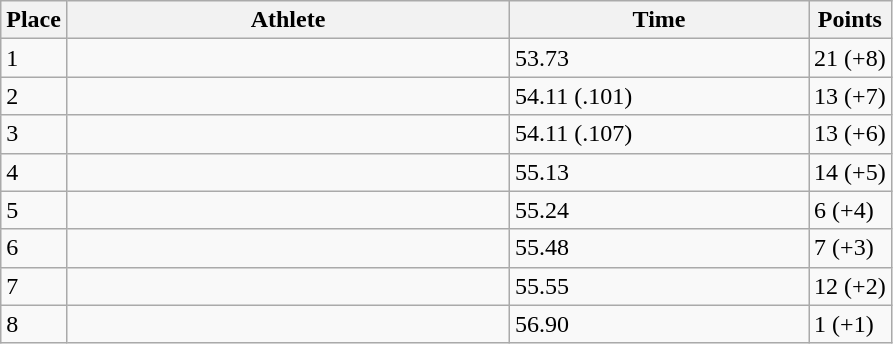<table class="wikitable sortable">
<tr>
<th>Place</th>
<th style="width:18em">Athlete</th>
<th style="width:12em">Time</th>
<th>Points</th>
</tr>
<tr>
<td>1</td>
<td></td>
<td>53.73</td>
<td>21 (+8)</td>
</tr>
<tr>
<td>2</td>
<td></td>
<td>54.11 (.101)</td>
<td>13 (+7)</td>
</tr>
<tr>
<td>3</td>
<td></td>
<td>54.11 (.107)</td>
<td>13 (+6)</td>
</tr>
<tr>
<td>4</td>
<td></td>
<td>55.13</td>
<td>14 (+5)</td>
</tr>
<tr>
<td>5</td>
<td></td>
<td>55.24</td>
<td>6 (+4)</td>
</tr>
<tr>
<td>6</td>
<td></td>
<td>55.48</td>
<td>7 (+3)</td>
</tr>
<tr>
<td>7</td>
<td></td>
<td>55.55</td>
<td>12 (+2)</td>
</tr>
<tr>
<td>8</td>
<td></td>
<td>56.90</td>
<td>1 (+1)</td>
</tr>
</table>
